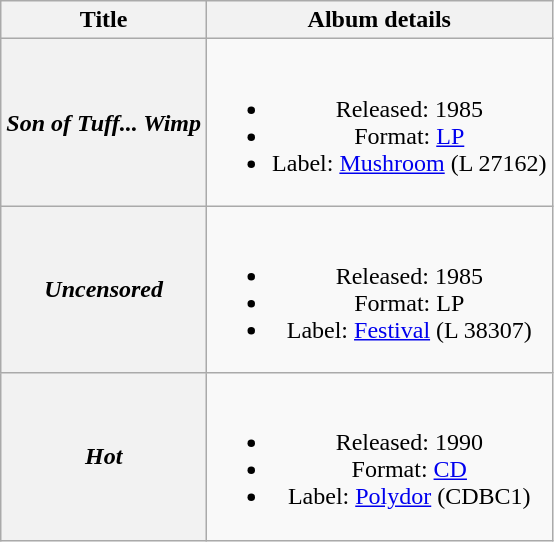<table class="wikitable plainrowheaders" style="text-align:center;" border="1">
<tr>
<th>Title</th>
<th>Album details</th>
</tr>
<tr>
<th scope="row"><em>Son of Tuff... Wimp</em></th>
<td><br><ul><li>Released: 1985</li><li>Format: <a href='#'>LP</a></li><li>Label: <a href='#'>Mushroom</a> (L 27162)</li></ul></td>
</tr>
<tr>
<th scope="row"><em>Uncensored</em></th>
<td><br><ul><li>Released: 1985</li><li>Format: LP</li><li>Label: <a href='#'>Festival</a> (L 38307)</li></ul></td>
</tr>
<tr>
<th scope="row"><em>Hot</em></th>
<td><br><ul><li>Released: 1990</li><li>Format: <a href='#'>CD</a></li><li>Label: <a href='#'>Polydor</a> (CDBC1)</li></ul></td>
</tr>
</table>
